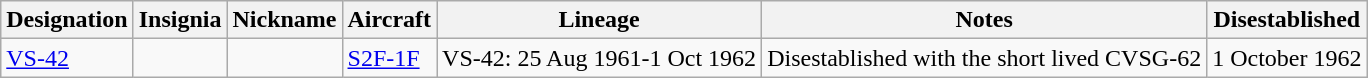<table class="wikitable">
<tr>
<th>Designation</th>
<th>Insignia</th>
<th>Nickname</th>
<th>Aircraft</th>
<th>Lineage</th>
<th>Notes</th>
<th>Disestablished</th>
</tr>
<tr>
<td><a href='#'>VS-42</a></td>
<td></td>
<td></td>
<td><a href='#'>S2F-1F</a></td>
<td style="white-space: nowrap;">VS-42: 25 Aug 1961-1 Oct 1962</td>
<td>Disestablished with the short lived CVSG-62</td>
<td>1 October 1962</td>
</tr>
</table>
